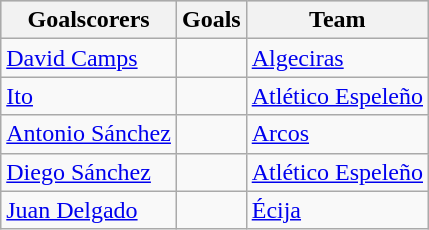<table class="wikitable sortable" class="wikitable">
<tr style="background:#ccc; text-align:center;">
<th>Goalscorers</th>
<th>Goals</th>
<th>Team</th>
</tr>
<tr>
<td> <a href='#'>David Camps</a></td>
<td></td>
<td><a href='#'>Algeciras</a></td>
</tr>
<tr>
<td> <a href='#'>Ito</a></td>
<td></td>
<td><a href='#'>Atlético Espeleño</a></td>
</tr>
<tr>
<td> <a href='#'>Antonio Sánchez</a></td>
<td></td>
<td><a href='#'>Arcos</a></td>
</tr>
<tr>
<td> <a href='#'>Diego Sánchez</a></td>
<td></td>
<td><a href='#'>Atlético Espeleño</a></td>
</tr>
<tr>
<td> <a href='#'>Juan Delgado</a></td>
<td></td>
<td><a href='#'>Écija</a></td>
</tr>
</table>
